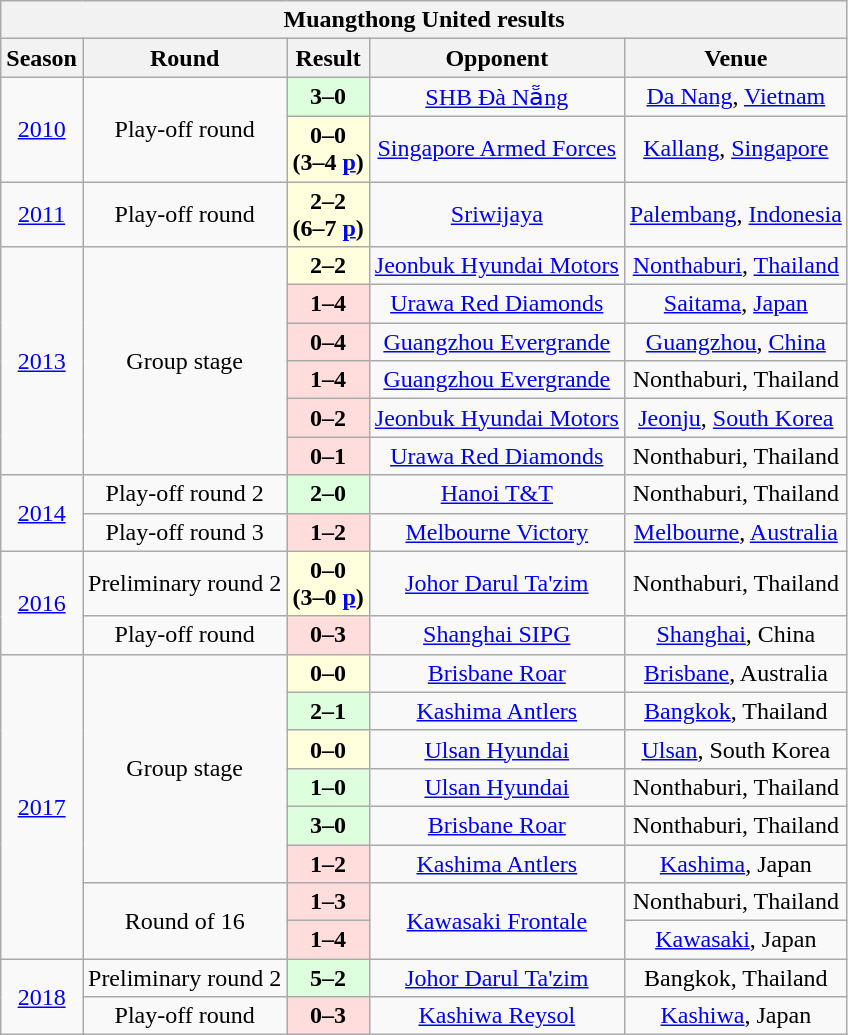<table class="wikitable" style="text-align:center">
<tr>
<th colspan=5>Muangthong United results</th>
</tr>
<tr>
<th>Season</th>
<th>Round</th>
<th>Result</th>
<th>Opponent</th>
<th>Venue</th>
</tr>
<tr align=center>
<td rowspan="2"><a href='#'>2010</a></td>
<td rowspan="2">Play-off round</td>
<td bgcolor=#ddffdd><strong>3–0</strong></td>
<td> <a href='#'>SHB Đà Nẵng</a></td>
<td><a href='#'>Da Nang</a>, <a href='#'>Vietnam</a></td>
</tr>
<tr align=center>
<td bgcolor=#ffffdd><strong>0–0 <br>(3–4 <a href='#'>p</a>)</strong></td>
<td> <a href='#'>Singapore Armed Forces</a></td>
<td><a href='#'>Kallang</a>, <a href='#'>Singapore</a></td>
</tr>
<tr align=center>
<td><a href='#'>2011</a></td>
<td>Play-off round</td>
<td bgcolor=#ffffdd><strong>2–2 <br>(6–7 <a href='#'>p</a>)</strong></td>
<td> <a href='#'>Sriwijaya</a></td>
<td><a href='#'>Palembang</a>, <a href='#'>Indonesia</a></td>
</tr>
<tr align=center>
<td rowspan="6" align=center><a href='#'>2013</a></td>
<td rowspan="6">Group stage</td>
<td bgcolor=#ffffdd><strong>2–2</strong></td>
<td> <a href='#'>Jeonbuk Hyundai Motors</a></td>
<td><a href='#'>Nonthaburi</a>, <a href='#'>Thailand</a></td>
</tr>
<tr align=center>
<td bgcolor=#ffdddd><strong>1–4</strong></td>
<td> <a href='#'>Urawa Red Diamonds</a></td>
<td><a href='#'>Saitama</a>, <a href='#'>Japan</a></td>
</tr>
<tr align=center>
<td bgcolor=#ffdddd><strong>0–4</strong></td>
<td> <a href='#'>Guangzhou Evergrande</a></td>
<td><a href='#'>Guangzhou</a>, <a href='#'>China</a></td>
</tr>
<tr align=center>
<td bgcolor=#ffdddd><strong>1–4</strong></td>
<td> <a href='#'>Guangzhou Evergrande</a></td>
<td>Nonthaburi, Thailand</td>
</tr>
<tr align=center>
<td bgcolor=#ffdddd><strong>0–2</strong></td>
<td> <a href='#'>Jeonbuk Hyundai Motors</a></td>
<td><a href='#'>Jeonju</a>, <a href='#'>South Korea</a></td>
</tr>
<tr align=center>
<td bgcolor=#ffdddd><strong>0–1</strong></td>
<td> <a href='#'>Urawa Red Diamonds</a></td>
<td>Nonthaburi, Thailand</td>
</tr>
<tr align=center>
<td rowspan="2"><a href='#'>2014</a></td>
<td>Play-off round 2</td>
<td bgcolor=#ddffdd><strong>2–0</strong></td>
<td> <a href='#'>Hanoi T&T</a></td>
<td>Nonthaburi, Thailand</td>
</tr>
<tr align=center>
<td>Play-off round 3</td>
<td bgcolor=#ffdddd><strong>1–2</strong></td>
<td> <a href='#'>Melbourne Victory</a></td>
<td><a href='#'>Melbourne</a>, <a href='#'>Australia</a></td>
</tr>
<tr align=center>
<td rowspan="2"><a href='#'>2016</a></td>
<td>Preliminary round 2</td>
<td bgcolor=#ffffdd><strong>0–0 <br>(3–0 <a href='#'>p</a>)</strong></td>
<td> <a href='#'>Johor Darul Ta'zim</a></td>
<td>Nonthaburi, Thailand</td>
</tr>
<tr align=center>
<td>Play-off round</td>
<td bgcolor=#ffdddd><strong>0–3</strong></td>
<td> <a href='#'>Shanghai SIPG</a></td>
<td><a href='#'>Shanghai</a>, China</td>
</tr>
<tr align=center>
<td rowspan="8" align=center><a href='#'>2017</a></td>
<td rowspan="6">Group stage</td>
<td bgcolor=#ffffdd><strong>0–0</strong></td>
<td> <a href='#'>Brisbane Roar</a></td>
<td><a href='#'>Brisbane</a>, Australia</td>
</tr>
<tr align=center>
<td bgcolor=#ddffdd><strong>2–1</strong></td>
<td> <a href='#'>Kashima Antlers</a></td>
<td><a href='#'>Bangkok</a>, Thailand</td>
</tr>
<tr align=center>
<td bgcolor=#ffffdd><strong>0–0</strong></td>
<td> <a href='#'>Ulsan Hyundai</a></td>
<td><a href='#'>Ulsan</a>, South Korea</td>
</tr>
<tr align=center>
<td bgcolor=#ddffdd><strong>1–0</strong></td>
<td> <a href='#'>Ulsan Hyundai</a></td>
<td>Nonthaburi, Thailand</td>
</tr>
<tr align=center>
<td bgcolor=#ddffdd><strong>3–0</strong></td>
<td> <a href='#'>Brisbane Roar</a></td>
<td>Nonthaburi, Thailand</td>
</tr>
<tr align=center>
<td bgcolor=#ffdddd><strong>1–2</strong></td>
<td> <a href='#'>Kashima Antlers</a></td>
<td><a href='#'>Kashima</a>, Japan</td>
</tr>
<tr align=center>
<td rowspan="2">Round of 16</td>
<td bgcolor=#ffdddd><strong>1–3</strong></td>
<td rowspan="2"> <a href='#'>Kawasaki Frontale</a></td>
<td>Nonthaburi, Thailand</td>
</tr>
<tr align=center>
<td bgcolor=#ffdddd><strong>1–4</strong></td>
<td><a href='#'>Kawasaki</a>, Japan</td>
</tr>
<tr align=center>
<td rowspan="2"><a href='#'>2018</a></td>
<td>Preliminary round 2</td>
<td bgcolor=#ddffdd><strong>5–2</strong></td>
<td> <a href='#'>Johor Darul Ta'zim</a></td>
<td>Bangkok, Thailand</td>
</tr>
<tr align=center>
<td>Play-off round</td>
<td bgcolor=#ffdddd><strong>0–3</strong></td>
<td> <a href='#'>Kashiwa Reysol</a></td>
<td><a href='#'>Kashiwa</a>, Japan</td>
</tr>
</table>
